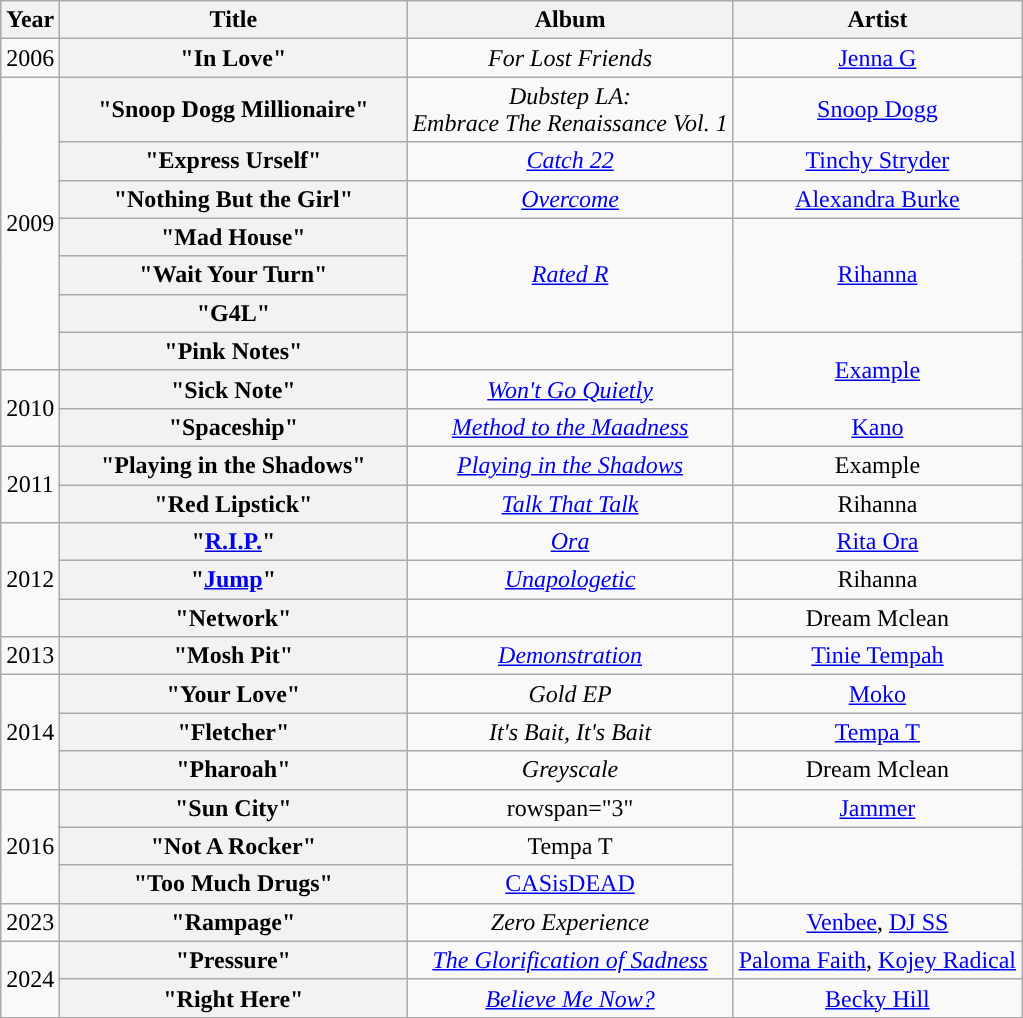<table class="wikitable plainrowheaders" style="text-align:center;" border="1">
<tr>
<th scope="col" style="width:1em;">Year</th>
<th scope="col" style="width:14em;">Title</th>
<th scope="col">Album</th>
<th scope="col">Artist</th>
</tr>
<tr>
<td>2006</td>
<th scope="row">"In Love"</th>
<td><em>For Lost Friends</em></td>
<td><a href='#'>Jenna G</a></td>
</tr>
<tr>
<td rowspan="7">2009</td>
<th scope="row">"Snoop Dogg Millionaire"</th>
<td><em>Dubstep LA:<br>Embrace The Renaissance Vol. 1</em></td>
<td><a href='#'>Snoop Dogg</a></td>
</tr>
<tr>
<th scope="row">"Express Urself"</th>
<td><em><a href='#'>Catch 22</a></em></td>
<td><a href='#'>Tinchy Stryder</a></td>
</tr>
<tr>
<th scope="row">"Nothing But the Girl"</th>
<td><em><a href='#'>Overcome</a></em></td>
<td><a href='#'>Alexandra Burke</a></td>
</tr>
<tr>
<th scope="row">"Mad House"</th>
<td rowspan="3"><em><a href='#'>Rated R</a></em></td>
<td rowspan="3"><a href='#'>Rihanna</a></td>
</tr>
<tr>
<th scope="row">"Wait Your Turn"</th>
</tr>
<tr>
<th scope="row">"G4L"</th>
</tr>
<tr>
<th scope="row">"Pink Notes"</th>
<td></td>
<td rowspan="2"><a href='#'>Example</a></td>
</tr>
<tr>
<td rowspan="2">2010</td>
<th scope="row">"Sick Note"</th>
<td><em><a href='#'>Won't Go Quietly</a></em></td>
</tr>
<tr>
<th scope="row">"Spaceship"</th>
<td><em><a href='#'>Method to the Maadness</a></em></td>
<td><a href='#'>Kano</a></td>
</tr>
<tr>
<td rowspan="2">2011</td>
<th scope="row">"Playing in the Shadows"</th>
<td><em><a href='#'>Playing in the Shadows</a></em></td>
<td>Example</td>
</tr>
<tr>
<th scope="row">"Red Lipstick"</th>
<td><em><a href='#'>Talk That Talk</a></em></td>
<td>Rihanna</td>
</tr>
<tr>
<td rowspan="3">2012</td>
<th scope="row">"<a href='#'>R.I.P.</a>"</th>
<td><em><a href='#'>Ora</a></em></td>
<td><a href='#'>Rita Ora</a></td>
</tr>
<tr>
<th scope="row">"<a href='#'>Jump</a>"</th>
<td><em><a href='#'>Unapologetic</a></em></td>
<td>Rihanna</td>
</tr>
<tr>
<th scope="row">"Network"</th>
<td></td>
<td>Dream Mclean</td>
</tr>
<tr>
<td>2013</td>
<th scope="row">"Mosh Pit"</th>
<td><em><a href='#'>Demonstration</a></em></td>
<td><a href='#'>Tinie Tempah</a></td>
</tr>
<tr>
<td rowspan="3">2014</td>
<th scope="row">"Your Love"</th>
<td><em>Gold EP</em></td>
<td><a href='#'>Moko</a></td>
</tr>
<tr>
<th scope="row">"Fletcher"</th>
<td><em>It's Bait, It's Bait</em></td>
<td><a href='#'>Tempa T</a></td>
</tr>
<tr>
<th scope="row">"Pharoah"</th>
<td><em>Greyscale</em></td>
<td>Dream Mclean</td>
</tr>
<tr>
<td rowspan="3">2016</td>
<th scope="row">"Sun City"</th>
<td>rowspan="3" </td>
<td><a href='#'>Jammer</a></td>
</tr>
<tr>
<th scope="row">"Not A Rocker"</th>
<td>Tempa T</td>
</tr>
<tr>
<th scope="row">"Too Much Drugs"</th>
<td><a href='#'>CASisDEAD</a></td>
</tr>
<tr>
<td>2023</td>
<th scope="row">"Rampage"</th>
<td><em>Zero Experience</em></td>
<td><a href='#'>Venbee</a>, <a href='#'>DJ SS</a></td>
</tr>
<tr>
<td rowspan="2">2024</td>
<th scope="row">"Pressure"</th>
<td><em><a href='#'>The Glorification of Sadness</a></em></td>
<td><a href='#'>Paloma Faith</a>, <a href='#'>Kojey Radical</a></td>
</tr>
<tr>
<th scope="row">"Right Here"</th>
<td><em><a href='#'>Believe Me Now?</a></em></td>
<td><a href='#'>Becky Hill</a></td>
</tr>
<tr>
</tr>
</table>
